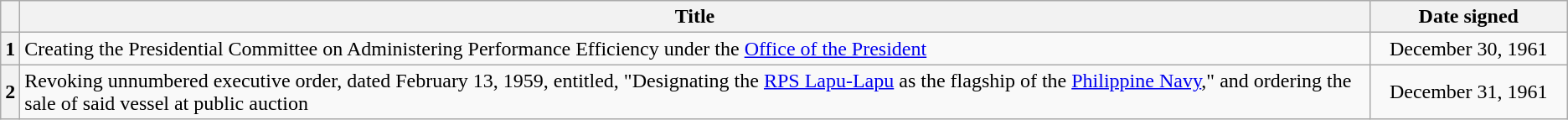<table class="wikitable sortable" style="text-align:center;">
<tr>
<th scope="col"></th>
<th scope="col">Title</th>
<th scope="col" width="150px">Date signed</th>
</tr>
<tr>
<th scope="row">1</th>
<td style="text-align:left;">Creating the Presidential Committee on Administering Performance Efficiency under the <a href='#'>Office of the President</a></td>
<td>December 30, 1961</td>
</tr>
<tr>
<th scope="row">2</th>
<td style="text-align:left;">Revoking unnumbered executive order, dated February 13, 1959, entitled, "Designating the <a href='#'>RPS Lapu-Lapu</a> as the flagship of the <a href='#'>Philippine Navy</a>," and ordering the sale of said vessel at public auction</td>
<td>December 31, 1961</td>
</tr>
</table>
